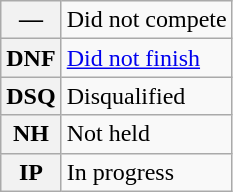<table class="wikitable">
<tr>
<th scope="row">—</th>
<td>Did not compete</td>
</tr>
<tr>
<th scope="row">DNF</th>
<td><a href='#'>Did not finish</a></td>
</tr>
<tr>
<th scope="row">DSQ</th>
<td>Disqualified</td>
</tr>
<tr>
<th scope="row">NH</th>
<td>Not held</td>
</tr>
<tr>
<th scope="row">IP</th>
<td>In progress</td>
</tr>
</table>
